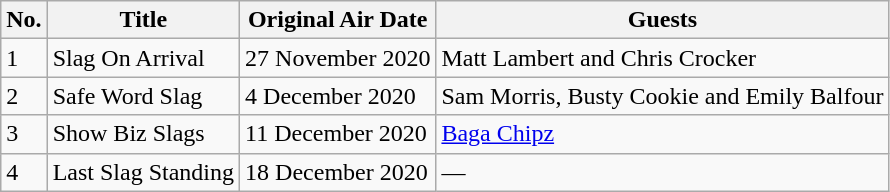<table class="wikitable">
<tr>
<th>No.</th>
<th>Title</th>
<th>Original Air Date</th>
<th>Guests</th>
</tr>
<tr>
<td>1</td>
<td>Slag On Arrival</td>
<td>27 November 2020</td>
<td>Matt Lambert and Chris Crocker</td>
</tr>
<tr>
<td>2</td>
<td>Safe Word Slag</td>
<td>4 December 2020</td>
<td>Sam Morris, Busty Cookie and Emily Balfour</td>
</tr>
<tr>
<td>3</td>
<td>Show Biz Slags</td>
<td>11 December 2020</td>
<td><a href='#'>Baga Chipz</a></td>
</tr>
<tr>
<td>4</td>
<td>Last Slag Standing</td>
<td>18 December 2020</td>
<td>—</td>
</tr>
</table>
